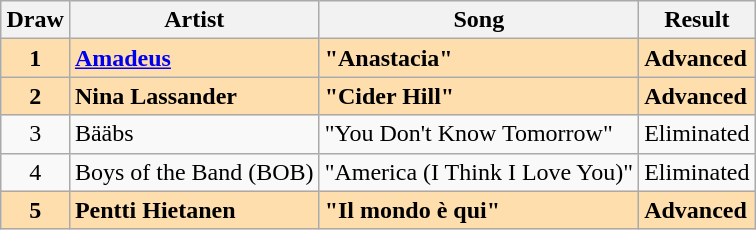<table class="sortable wikitable" style="margin: 1em auto 1em auto; text-align:center">
<tr>
<th>Draw</th>
<th>Artist</th>
<th>Song</th>
<th>Result</th>
</tr>
<tr style="font-weight:bold; background:navajowhite;">
<td>1</td>
<td align="left"><a href='#'>Amadeus</a></td>
<td align="left">"Anastacia"</td>
<td align="left">Advanced</td>
</tr>
<tr style="font-weight:bold; background:navajowhite;">
<td>2</td>
<td align="left">Nina Lassander</td>
<td align="left">"Cider Hill"</td>
<td align="left">Advanced</td>
</tr>
<tr>
<td>3</td>
<td align="left">Bääbs</td>
<td align="left">"You Don't Know Tomorrow"</td>
<td align="left">Eliminated</td>
</tr>
<tr>
<td>4</td>
<td align="left">Boys of the Band (BOB)</td>
<td align="left">"America (I Think I Love You)"</td>
<td align="left">Eliminated</td>
</tr>
<tr style="font-weight:bold; background:navajowhite;">
<td>5</td>
<td align="left">Pentti Hietanen</td>
<td align="left">"Il mondo è qui"</td>
<td align="left">Advanced</td>
</tr>
</table>
